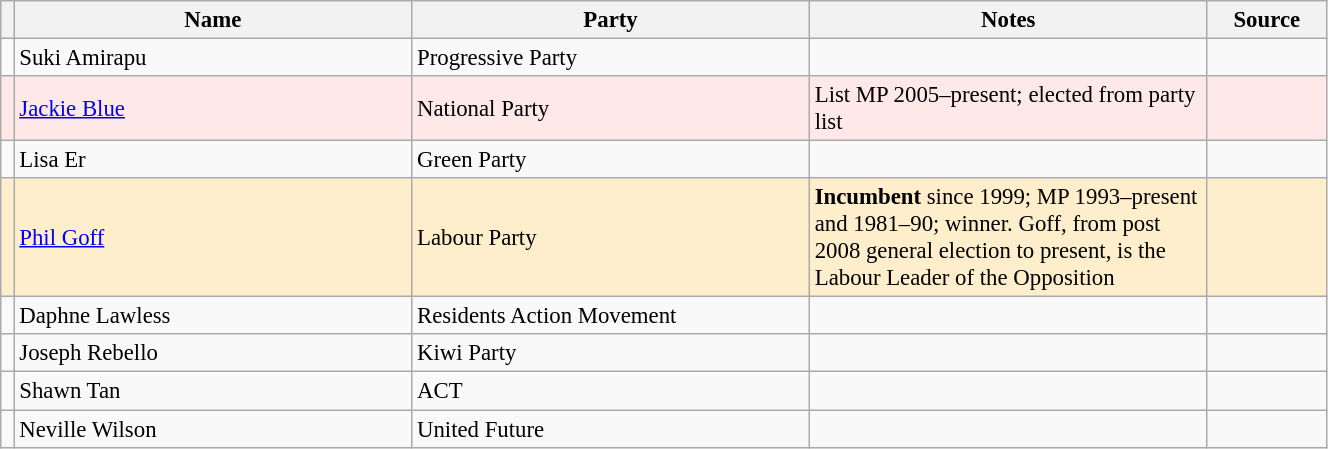<table class="wikitable" width="70%" style="font-size:95%;">
<tr>
<th width=1%></th>
<th width=30%>Name</th>
<th width=30%>Party</th>
<th width=30%>Notes</th>
<th width=9%>Source</th>
</tr>
<tr -->
<td bgcolor=></td>
<td>Suki Amirapu</td>
<td>Progressive Party</td>
<td></td>
<td></td>
</tr>
<tr ---- bgcolor=#FFE8E8>
<td bgcolor=></td>
<td><a href='#'>Jackie Blue</a></td>
<td>National Party</td>
<td>List MP 2005–present; elected from party list</td>
<td></td>
</tr>
<tr -->
<td bgcolor=></td>
<td>Lisa Er</td>
<td>Green Party</td>
<td></td>
<td></td>
</tr>
<tr ---- bgcolor=#FFEECC>
<td bgcolor=></td>
<td><a href='#'>Phil Goff</a></td>
<td>Labour Party</td>
<td><strong>Incumbent</strong> since 1999; MP 1993–present and 1981–90; winner. Goff, from post 2008 general election to present, is the Labour Leader of the Opposition</td>
<td></td>
</tr>
<tr -->
<td bgcolor=></td>
<td>Daphne Lawless</td>
<td>Residents Action Movement</td>
<td></td>
<td></td>
</tr>
<tr -->
<td bgcolor=></td>
<td>Joseph Rebello</td>
<td>Kiwi Party</td>
<td></td>
<td></td>
</tr>
<tr -->
<td bgcolor=></td>
<td>Shawn Tan</td>
<td>ACT</td>
<td></td>
<td></td>
</tr>
<tr -->
<td bgcolor=></td>
<td>Neville Wilson</td>
<td>United Future</td>
<td></td>
<td></td>
</tr>
</table>
